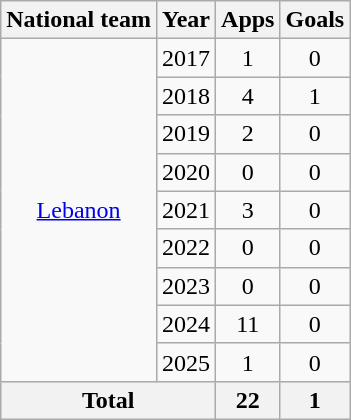<table class="wikitable" style="text-align:center">
<tr>
<th>National team</th>
<th>Year</th>
<th>Apps</th>
<th>Goals</th>
</tr>
<tr>
<td rowspan="9"><a href='#'>Lebanon</a></td>
<td>2017</td>
<td>1</td>
<td>0</td>
</tr>
<tr>
<td>2018</td>
<td>4</td>
<td>1</td>
</tr>
<tr>
<td>2019</td>
<td>2</td>
<td>0</td>
</tr>
<tr>
<td>2020</td>
<td>0</td>
<td>0</td>
</tr>
<tr>
<td>2021</td>
<td>3</td>
<td>0</td>
</tr>
<tr>
<td>2022</td>
<td>0</td>
<td>0</td>
</tr>
<tr>
<td>2023</td>
<td>0</td>
<td>0</td>
</tr>
<tr>
<td>2024</td>
<td>11</td>
<td>0</td>
</tr>
<tr>
<td>2025</td>
<td>1</td>
<td>0</td>
</tr>
<tr>
<th colspan="2">Total</th>
<th>22</th>
<th>1</th>
</tr>
</table>
